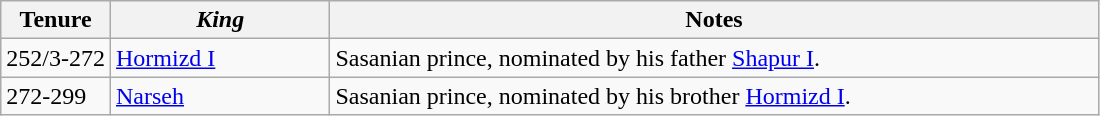<table class="wikitable">
<tr>
<th width="10%">Tenure</th>
<th width="20%"><em>King</em></th>
<th>Notes</th>
</tr>
<tr>
<td>252/3-272</td>
<td><a href='#'>Hormizd I</a></td>
<td>Sasanian prince, nominated by his father <a href='#'>Shapur I</a>.</td>
</tr>
<tr>
<td>272-299</td>
<td><a href='#'>Narseh</a></td>
<td>Sasanian prince, nominated by his brother <a href='#'>Hormizd I</a>.</td>
</tr>
</table>
